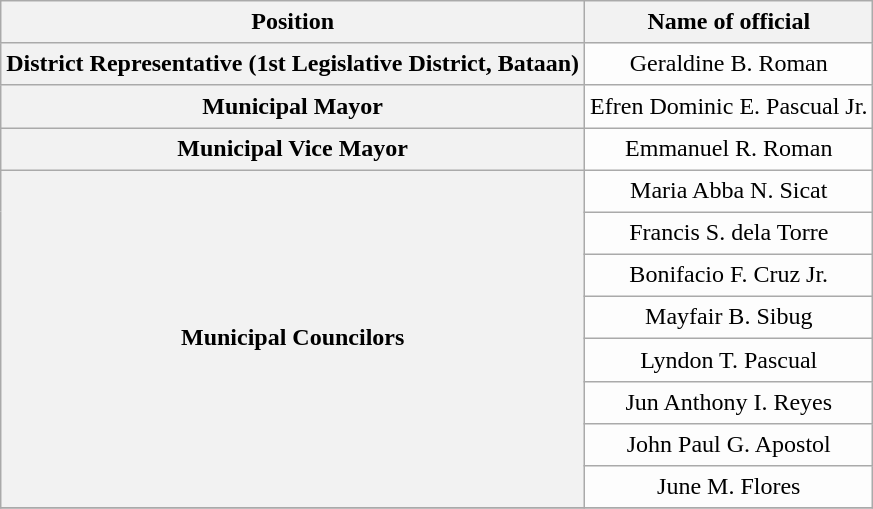<table class="wikitable collapsible" style="font-size:100%;background-color:#FDFDFD;line-height:1.30em;">
<tr>
<th scope="col">Position</th>
<th scope="col">Name of official</th>
</tr>
<tr>
<th scope="row" rowspan=1>District Representative (1st Legislative District, Bataan)</th>
<td style="text-align:center;">Geraldine B. Roman</td>
</tr>
<tr>
<th scope="row">Municipal Mayor</th>
<td style="text-align:center;">Efren Dominic E. Pascual Jr.</td>
</tr>
<tr>
<th scope="row">Municipal Vice Mayor</th>
<td style="text-align:center;">Emmanuel R. Roman</td>
</tr>
<tr>
<th scope="row" rowspan=8>Municipal Councilors</th>
<td style="text-align:center;">Maria Abba N. Sicat</td>
</tr>
<tr>
<td style="text-align:center;">Francis S. dela Torre</td>
</tr>
<tr>
<td style="text-align:center;">Bonifacio F. Cruz Jr.</td>
</tr>
<tr>
<td style="text-align:center;">Mayfair B. Sibug</td>
</tr>
<tr>
<td style="text-align:center;">Lyndon T. Pascual</td>
</tr>
<tr>
<td style="text-align:center;">Jun Anthony I. Reyes</td>
</tr>
<tr>
<td style="text-align:center;">John Paul G. Apostol</td>
</tr>
<tr>
<td style="text-align:center;">June M. Flores</td>
</tr>
<tr>
</tr>
</table>
